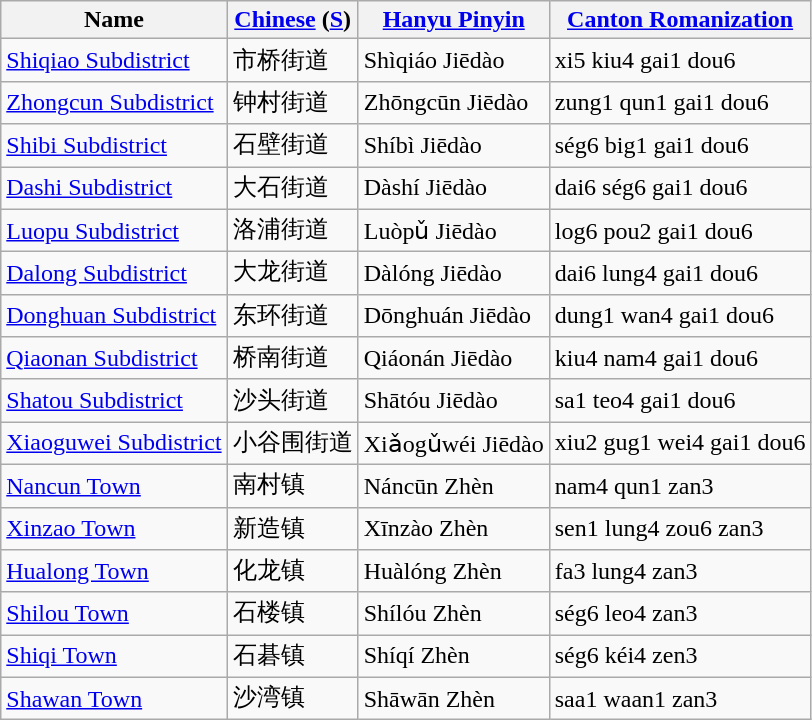<table class="wikitable">
<tr>
<th>Name</th>
<th><a href='#'>Chinese</a> (<a href='#'>S</a>)</th>
<th><a href='#'>Hanyu Pinyin</a></th>
<th><a href='#'>Canton Romanization</a></th>
</tr>
<tr>
<td><a href='#'>Shiqiao Subdistrict</a></td>
<td>市桥街道</td>
<td>Shìqiáo Jiēdào</td>
<td>xi5 kiu4 gai1 dou6</td>
</tr>
<tr>
<td><a href='#'>Zhongcun Subdistrict</a></td>
<td>钟村街道</td>
<td>Zhōngcūn Jiēdào</td>
<td>zung1 qun1 gai1 dou6</td>
</tr>
<tr>
<td><a href='#'>Shibi Subdistrict</a></td>
<td>石壁街道</td>
<td>Shíbì Jiēdào</td>
<td>ség6 big1 gai1 dou6</td>
</tr>
<tr>
<td><a href='#'>Dashi Subdistrict</a></td>
<td>大石街道</td>
<td>Dàshí Jiēdào</td>
<td>dai6 ség6 gai1 dou6</td>
</tr>
<tr>
<td><a href='#'>Luopu Subdistrict</a></td>
<td>洛浦街道</td>
<td>Luòpǔ Jiēdào</td>
<td>log6 pou2 gai1 dou6</td>
</tr>
<tr>
<td><a href='#'>Dalong Subdistrict</a></td>
<td>大龙街道</td>
<td>Dàlóng Jiēdào</td>
<td>dai6 lung4 gai1 dou6</td>
</tr>
<tr>
<td><a href='#'>Donghuan Subdistrict</a></td>
<td>东环街道</td>
<td>Dōnghuán Jiēdào</td>
<td>dung1 wan4 gai1 dou6</td>
</tr>
<tr>
<td><a href='#'>Qiaonan Subdistrict</a></td>
<td>桥南街道</td>
<td>Qiáonán Jiēdào</td>
<td>kiu4 nam4 gai1 dou6</td>
</tr>
<tr>
<td><a href='#'>Shatou Subdistrict</a></td>
<td>沙头街道</td>
<td>Shātóu Jiēdào</td>
<td>sa1 teo4 gai1 dou6</td>
</tr>
<tr>
<td><a href='#'>Xiaoguwei Subdistrict</a></td>
<td>小谷围街道</td>
<td>Xiǎogǔwéi Jiēdào</td>
<td>xiu2 gug1 wei4 gai1 dou6</td>
</tr>
<tr>
<td><a href='#'>Nancun Town</a></td>
<td>南村镇</td>
<td>Náncūn Zhèn</td>
<td>nam4 qun1 zan3</td>
</tr>
<tr>
<td><a href='#'>Xinzao Town</a></td>
<td>新造镇</td>
<td>Xīnzào Zhèn</td>
<td>sen1 lung4 zou6 zan3</td>
</tr>
<tr>
<td><a href='#'>Hualong Town</a></td>
<td>化龙镇</td>
<td>Huàlóng Zhèn</td>
<td>fa3 lung4 zan3</td>
</tr>
<tr>
<td><a href='#'>Shilou Town</a></td>
<td>石楼镇</td>
<td>Shílóu Zhèn</td>
<td>ség6 leo4 zan3</td>
</tr>
<tr>
<td><a href='#'>Shiqi Town</a></td>
<td>石碁镇</td>
<td>Shíqí Zhèn</td>
<td>ség6 kéi4 zen3</td>
</tr>
<tr>
<td><a href='#'>Shawan Town</a></td>
<td>沙湾镇</td>
<td>Shāwān Zhèn</td>
<td>saa1 waan1 zan3</td>
</tr>
</table>
